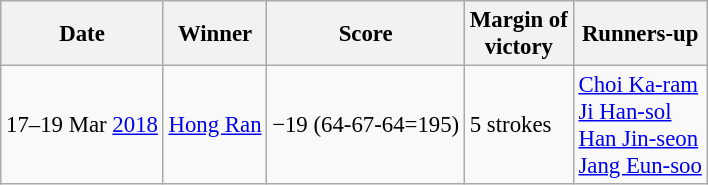<table class="wikitable" style="font-size:95%;">
<tr>
<th>Date</th>
<th>Winner</th>
<th>Score</th>
<th>Margin of<br>victory</th>
<th>Runners-up</th>
</tr>
<tr>
<td>17–19 Mar <a href='#'>2018</a></td>
<td> <a href='#'>Hong Ran</a></td>
<td>−19 (64-67-64=195)</td>
<td>5 strokes</td>
<td> <a href='#'>Choi Ka-ram</a><br> <a href='#'>Ji Han-sol</a><br> <a href='#'>Han Jin-seon</a><br> <a href='#'>Jang Eun-soo</a></td>
</tr>
</table>
